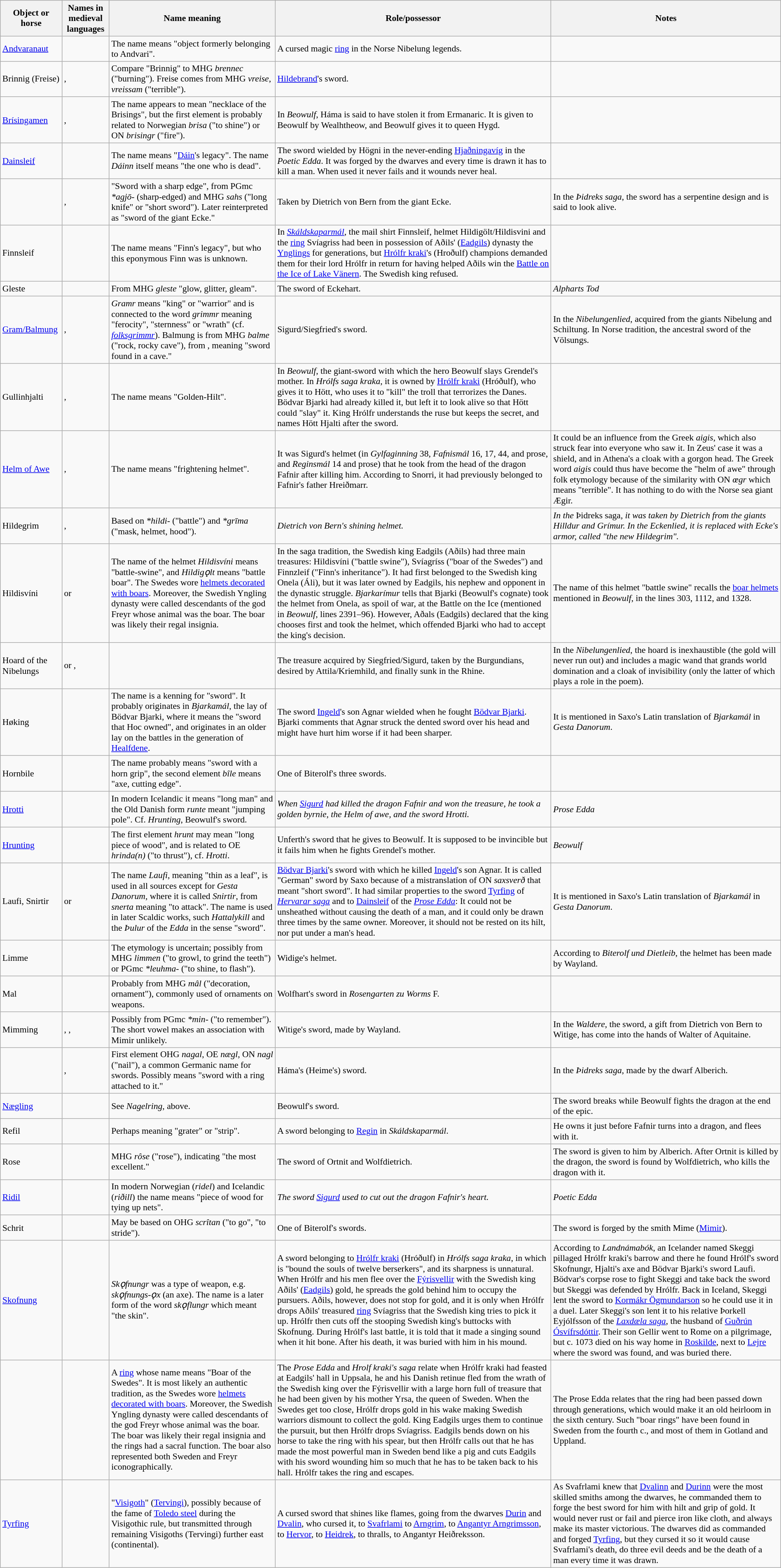<table class="wikitable sortable" style="font-size: 90%; width: 100%">
<tr>
<th>Object or horse</th>
<th>Names in medieval languages</th>
<th>Name meaning</th>
<th>Role/possessor</th>
<th>Notes</th>
</tr>
<tr>
<td><a href='#'>Andvaranaut</a></td>
<td></td>
<td>The name means "object formerly belonging to Andvari".</td>
<td>A cursed magic <a href='#'>ring</a> in the Norse Nibelung legends.</td>
<td></td>
</tr>
<tr>
<td>Brinnig (Freise)</td>
<td>, </td>
<td>Compare "Brinnig" to MHG <em>brennec</em> ("burning"). Freise comes from MHG <em>vreise</em>, <em>vreissam</em> ("terrible").</td>
<td><a href='#'>Hildebrand</a>'s sword.</td>
<td></td>
</tr>
<tr>
<td><a href='#'>Brísingamen</a></td>
<td>, </td>
<td>The name appears to mean "necklace of the Brisings", but the first element is probably related to Norwegian <em>brisa</em> ("to shine") or ON <em>brisingr</em> ("fire").</td>
<td>In <em>Beowulf</em>, Háma is said to have stolen it from Ermanaric. It is given to Beowulf by Wealhtheow, and Beowulf gives it to queen Hygd.</td>
<td></td>
</tr>
<tr>
<td><a href='#'>Dainsleif</a></td>
<td></td>
<td>The name means "<a href='#'>Dáin</a>'s legacy". The name <em>Dáinn</em> itself means "the one who is dead".</td>
<td>The sword wielded by Högni in the never-ending <a href='#'>Hjaðningavíg</a> in the <em>Poetic Edda</em>. It was forged by the dwarves and every time is drawn it has to kill a man. When used it never fails and it wounds never heal.</td>
<td></td>
</tr>
<tr>
<td></td>
<td>, </td>
<td>"Sword with a sharp edge", from PGmc <em>*agjō-</em> (sharp-edged) and MHG <em>sahs</em> ("long knife" or "short sword"). Later reinterpreted as "sword of the giant Ecke."</td>
<td>Taken by Dietrich von Bern from the giant Ecke.</td>
<td>In the <em>Þidreks saga</em>, the  sword has a serpentine design and is said to look alive.</td>
</tr>
<tr>
<td>Finnsleif</td>
<td></td>
<td>The name means "Finn's legacy", but who this eponymous Finn was is unknown.</td>
<td>In <em><a href='#'>Skáldskaparmál</a></em>, the mail shirt Finnsleif, helmet Hildigölt/Hildisvini and the <a href='#'>ring</a> Svíagriss had been in possession of Aðils' (<a href='#'>Eadgils</a>) dynasty the <a href='#'>Ynglings</a> for generations, but <a href='#'>Hrólfr kraki</a>'s (Hroðulf) champions demanded them for their lord Hrólfr in return for having helped Aðils win the <a href='#'>Battle on the Ice of Lake Vänern</a>. The Swedish king refused.</td>
<td></td>
</tr>
<tr>
<td>Gleste</td>
<td></td>
<td>From MHG <em>gleste</em> "glow, glitter, gleam".</td>
<td>The sword of Eckehart.</td>
<td><em>Alpharts Tod</em></td>
</tr>
<tr>
<td><a href='#'>Gram/Balmung</a></td>
<td>, </td>
<td><em>Gramr</em> means "king" or "warrior" and is connected to the word <em>grimmr</em> meaning "ferocity", "sternness" or "wrath" (cf. <em><a href='#'>folksgrimmr</a></em>). Balmung is from MHG <em>balme</em> ("rock, rocky cave"), from , meaning "sword found in a cave."</td>
<td>Sigurd/Siegfried's sword.</td>
<td>In the <em>Nibelungenlied</em>, acquired from the giants Nibelung and Schiltung. In Norse tradition, the ancestral sword of the Völsungs.</td>
</tr>
<tr>
<td>Gullinhjalti</td>
<td>, </td>
<td>The name means "Golden-Hilt".</td>
<td>In <em>Beowulf</em>, the giant-sword with which the hero Beowulf slays Grendel's mother. In <em>Hrólfs saga kraka</em>, it is owned by <a href='#'>Hrólfr kraki</a> (Hróðulf), who gives it to Hött, who uses it to "kill" the troll that terrorizes the Danes. Bödvar Bjarki had already killed it, but left it to look alive so that Hött could "slay" it. King Hrólfr understands the ruse but keeps the secret, and names Hött Hjalti after the sword.</td>
<td></td>
</tr>
<tr>
<td><a href='#'>Helm of Awe</a></td>
<td>, </td>
<td>The name means "frightening helmet".</td>
<td>It was Sigurd's helmet (in <em>Gylfaginning</em> 38, <em>Fafnismál</em> 16, 17, 44, and prose, and <em>Reginsmál</em> 14 and prose) that he took from the head of the dragon Fafnir after killing him. According to Snorri, it had previously belonged to Fafnir's father Hreiðmarr.</td>
<td>It could be an influence from the Greek <em>aigis</em>, which also struck fear into everyone who saw it. In Zeus' case it was a shield, and in Athena's a cloak with a gorgon head. The Greek word <em>aigis</em> could thus have become the "helm of awe" through folk etymology because of the similarity with ON <em>œgr</em> which means "terrible". It has nothing to do with the Norse sea giant Ægir.</td>
</tr>
<tr>
<td>Hildegrim</td>
<td>, </td>
<td>Based on <em>*hildi-</em> ("battle") and <em>*grīma</em> ("mask, helmet, hood").</td>
<td><em>Dietrich von Bern's shining helmet.</em></td>
<td><em>In the </em>Þidreks saga<em>, it was taken by Dietrich from the giants Hilldur and Grímur. In the Eckenlied, it is replaced with Ecke's armor, called "the new Hildegrim".</em></td>
</tr>
<tr>
<td>Hildisvíni</td>
<td> or </td>
<td>The name of the helmet <em>Hildisvíni</em> means "battle-swine", and <em>Hildigǫlt</em> means "battle boar". The Swedes wore <a href='#'>helmets decorated with boars</a>. Moreover, the Swedish Yngling dynasty were called descendants of the god Freyr whose animal was the boar. The boar was likely their regal insignia.</td>
<td>In the saga tradition, the Swedish king Eadgils (Aðils) had three main treasures: Hildisvíni ("battle swine"), Svíagríss ("boar of the Swedes") and Finnzleif ("Finn's inheritance"). It had first belonged to the Swedish king Onela (Áli), but it was later owned by Eadgils, his nephew and opponent in the dynastic struggle. <em>Bjarkarímur</em> tells that Bjarki (Beowulf's cognate) took the helmet from Onela, as spoil of war, at the Battle on the Ice (mentioned in <em>Beowulf</em>, lines 2391–96). However, Aðals (Eadgils) declared that the king chooses first and took the helmet, which offended Bjarki who had to accept the king's decision.</td>
<td>The name of this helmet "battle swine" recalls the <a href='#'>boar helmets</a> mentioned in <em>Beowulf</em>, in the lines 303, 1112, and 1328.</td>
</tr>
<tr>
<td>Hoard of the Nibelungs</td>
<td> or , </td>
<td></td>
<td>The treasure acquired by Siegfried/Sigurd, taken by the Burgundians, desired by Attila/Kriemhild, and finally sunk in the Rhine.</td>
<td>In the <em>Nibelungenlied</em>, the hoard is inexhaustible (the gold will never run out) and includes a magic wand that grands world domination and a cloak of invisibility (only the latter of which plays a role in the poem).</td>
</tr>
<tr>
<td>Høking</td>
<td></td>
<td>The name is a kenning for "sword". It probably originates in <em>Bjarkamál</em>, the lay of Bödvar Bjarki, where it means the "sword that Hoc owned", and originates in an older lay on the battles in the generation of <a href='#'>Healfdene</a>.</td>
<td>The sword <a href='#'>Ingeld</a>'s son Agnar wielded when he fought <a href='#'>Bödvar Bjarki</a>. Bjarki comments that Agnar struck the dented sword over his head and might have hurt him worse if it had been sharper.</td>
<td>It is mentioned in Saxo's Latin translation of <em>Bjarkamál</em> in <em>Gesta Danorum</em>.</td>
</tr>
<tr>
<td>Hornbile</td>
<td></td>
<td>The name probably means "sword with a horn grip", the second element <em>bîle</em> means "axe, cutting edge".</td>
<td>One of Biterolf's three swords.</td>
<td></td>
</tr>
<tr>
<td><a href='#'>Hrotti</a></td>
<td></td>
<td>In modern Icelandic it means "long man" and the Old Danish form <em>runte</em> meant "jumping pole". Cf. <em>Hrunting</em>, Beowulf's sword.</td>
<td><em>When <a href='#'>Sigurd</a> had killed the dragon Fafnir and won the treasure, he took a golden byrnie, the Helm of awe, and the sword Hrotti.</em></td>
<td><em>Prose Edda</em></td>
</tr>
<tr>
<td><a href='#'>Hrunting</a></td>
<td></td>
<td>The first element <em>hrunt</em> may mean "long piece of wood", and is related to OE <em>hrinda(n)</em> ("to thrust"), cf. <em>Hrotti</em>.</td>
<td>Unferth's sword that he gives to Beowulf. It is supposed to be invincible but it fails him when he fights Grendel's mother.</td>
<td><em>Beowulf</em></td>
</tr>
<tr>
<td>Laufi, Snirtir</td>
<td> or </td>
<td>The name <em>Laufi</em>, meaning "thin as a leaf", is used in all sources except for <em>Gesta Danorum</em>, where it is called <em>Snirtir</em>, from <em>snerta</em> meaning "to attack". The name is used in later Scaldic works, such <em>Hattalykill</em> and the <em>Þulur</em> of the <em>Edda</em> in the sense "sword".</td>
<td><a href='#'>Bödvar Bjarki</a>'s sword with which he killed <a href='#'>Ingeld</a>'s son Agnar. It is called "German" sword by Saxo because of a mistranslation of ON <em>saxsverð</em> that meant "short sword". It had similar properties to the sword <a href='#'>Tyrfing</a> of <em><a href='#'>Hervarar saga</a></em> and to <a href='#'>Dainsleif</a> of the <em><a href='#'>Prose Edda</a></em>:  It could not be unsheathed without causing the death of a man, and it could only be drawn three times by the same owner. Moreover, it should not be rested on its hilt, nor put under a man's head.</td>
<td>It is mentioned in Saxo's Latin translation of <em>Bjarkamál</em> in <em>Gesta Danorum</em>.</td>
</tr>
<tr>
<td>Limme</td>
<td></td>
<td>The etymology is uncertain; possibly from MHG <em>limmen</em> ("to growl, to grind the teeth") or PGmc <em>*leuhma-</em> ("to shine, to flash").</td>
<td>Widige's helmet.</td>
<td>According to <em>Biterolf und Dietleib</em>, the helmet has been made by Wayland.</td>
</tr>
<tr>
<td>Mal</td>
<td></td>
<td>Probably from MHG <em>mâl</em> ("decoration, ornament"), commonly used of ornaments on weapons.</td>
<td>Wolfhart's sword in <em>Rosengarten zu Worms</em> F.</td>
<td></td>
</tr>
<tr>
<td>Mimming</td>
<td>, , </td>
<td>Possibly from PGmc <em>*min-</em> ("to remember"). The short vowel makes an association with Mimir unlikely.</td>
<td>Witige's sword, made by Wayland.</td>
<td>In the <em>Waldere</em>, the sword, a gift from Dietrich von Bern to Witige, has come into the hands of Walter of Aquitaine.</td>
</tr>
<tr>
<td></td>
<td>, </td>
<td>First element OHG <em>nagal</em>, OE <em>nægl</em>, ON <em>nagl</em> ("nail"), a common Germanic name for swords. Possibly means "sword with a ring attached to it."</td>
<td>Háma's (Heime's) sword.</td>
<td>In the <em>Þidreks saga</em>, made by the dwarf Alberich.</td>
</tr>
<tr>
<td><a href='#'>Nægling</a></td>
<td></td>
<td>See <em>Nagelring</em>, above.</td>
<td>Beowulf's sword.</td>
<td>The sword breaks while Beowulf fights the dragon at the end of the epic.</td>
</tr>
<tr>
<td>Refil</td>
<td></td>
<td>Perhaps meaning "grater" or "strip".</td>
<td>A sword belonging to <a href='#'>Regin</a> in <em>Skáldskaparmál</em>.</td>
<td>He owns it just before Fafnir turns into a dragon, and flees with it.</td>
</tr>
<tr>
<td>Rose</td>
<td></td>
<td>MHG <em>rôse</em> ("rose"), indicating "the most excellent."</td>
<td>The sword of Ortnit and Wolfdietrich.</td>
<td>The sword is given to him by Alberich. After Ortnit is killed by the dragon, the sword is found by Wolfdietrich, who kills the dragon with it.</td>
</tr>
<tr>
<td><a href='#'>Ridil</a></td>
<td></td>
<td>In modern Norwegian (<em>ridel</em>) and Icelandic (<em>riðill</em>) the name means "piece of wood for tying up nets".</td>
<td><em>The sword <a href='#'>Sigurd</a> used to cut out the dragon Fafnir's heart.</em></td>
<td><em>Poetic Edda</em></td>
</tr>
<tr>
<td>Schrit</td>
<td></td>
<td>May be based on OHG <em>scrîtan</em> ("to go", "to stride").</td>
<td>One of Biterolf's swords.</td>
<td>The sword is forged by the smith Mime (<a href='#'>Mimir</a>).</td>
</tr>
<tr>
<td><a href='#'>Skofnung</a></td>
<td></td>
<td><em>Skǫfnungr</em> was a type of weapon, e.g. <em>skǫfnungs-ǫx</em> (an axe). The name is a later form of the word <em>skǫflungr</em> which meant "the skin".</td>
<td>A sword belonging to <a href='#'>Hrólfr kraki</a> (Hróðulf) in <em>Hrólfs saga kraka</em>, in which is "bound the souls of twelve berserkers", and its sharpness is unnatural. When Hrólfr and his men flee over the <a href='#'>Fýrisvellir</a> with the Swedish king Aðils' (<a href='#'>Eadgils</a>) gold, he spreads the gold behind him to occupy the pursuers. Aðils, however, does not stop for gold, and it is only when Hrólfr drops Aðils' treasured <a href='#'>ring</a> Svíagriss that the Swedish king tries to pick it up. Hrólfr then cuts off the stooping Swedish king's buttocks with Skofnung. During Hrólf's last battle, it is told that it made a singing sound when it hit bone. After his death, it was buried with him in his mound.</td>
<td>According to <em>Landnámabók</em>, an Icelander named Skeggi pillaged Hrólfr kraki's barrow and there he found Hrólf's sword Skofnungr, Hjalti's axe and Bödvar Bjarki's sword Laufi. Bödvar's corpse rose to fight Skeggi and take back the sword but Skeggi was defended by Hrólfr. Back in Iceland, Skeggi lent the sword to <a href='#'>Kormákr Ögmundarson</a> so he could use it in a duel. Later Skeggi's son lent it to his relative Þorkell Eyjólfsson of the <em><a href='#'>Laxdæla saga</a></em>, the husband of <a href='#'>Guðrún Ósvífrsdóttir</a>. Their son Gellir went to Rome on a pilgrimage, but c. 1073 died on his way home in <a href='#'>Roskilde</a>, next to <a href='#'>Lejre</a> where the sword was found, and was buried there.</td>
</tr>
<tr>
<td></td>
<td></td>
<td>A <a href='#'>ring</a> whose name means "Boar of the Swedes". It is most likely an authentic tradition, as the Swedes wore <a href='#'>helmets decorated with boars</a>. Moreover, the Swedish Yngling dynasty were called descendants of the god Freyr whose animal was the boar. The boar was likely their regal insignia and the rings had a sacral function. The boar also represented both Sweden and Freyr iconographically.</td>
<td>The <em>Prose Edda</em> and <em>Hrolf kraki's saga</em> relate when Hrólfr kraki had feasted at Eadgils' hall in Uppsala, he and his Danish retinue fled from the wrath of the Swedish king over the Fýrisvellir with a large horn full of treasure that he had been given by his mother Yrsa, the queen of Sweden. When the Swedes get too close, Hrólfr drops gold in his wake making Swedish warriors dismount to collect the gold. King Eadgils urges them to continue the pursuit, but then Hrólfr drops Svíagriss. Eadgils bends down on his horse to take the ring with his spear, but then Hrólfr calls out that he has made the most powerful man in Sweden bend like a pig and cuts Eadgils with his sword wounding him so much that he has to be taken back to his hall. Hrólfr takes the ring and escapes.</td>
<td>The Prose Edda relates that the ring had been passed down through generations, which would make it an old heirloom in the sixth century. Such "boar rings" have been found in Sweden from the fourth c., and most of them in Gotland and Uppland.</td>
</tr>
<tr>
<td><a href='#'>Tyrfing</a></td>
<td></td>
<td>"<a href='#'>Visigoth</a>" (<a href='#'>Tervingi</a>), possibly because of the fame of <a href='#'>Toledo steel</a> during the Visigothic rule, but transmitted through remaining Visigoths (Tervingi) further east (continental).</td>
<td>A cursed sword that shines like flames, going from the dwarves <a href='#'>Durin</a> and <a href='#'>Dvalin</a>, who cursed it, to <a href='#'>Svafrlami</a> to <a href='#'>Arngrim</a>, to <a href='#'>Angantyr Arngrimsson</a>, to <a href='#'>Hervor</a>, to <a href='#'>Heidrek</a>, to thralls, to Angantyr Heiðreksson.</td>
<td>As Svafrlami knew that <a href='#'>Dvalinn</a> and <a href='#'>Durinn</a> were the most skilled smiths among the dwarves, he commanded them to forge the best sword for him with hilt and grip of gold. It would never rust or fail and pierce iron like cloth, and always make its master victorious. The dwarves did as commanded and forged <a href='#'>Tyrfing</a>, but they cursed it so it would cause Svafrlami's death, do three evil deeds and be the death of a man every time it was drawn.</td>
</tr>
</table>
